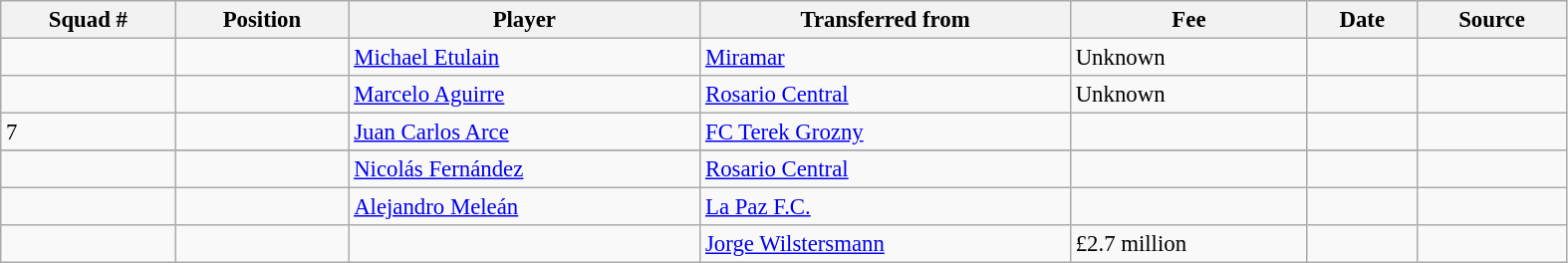<table width=83% class="wikitable sortable" style="text-align:center; font-size:95%; text-align:left">
<tr>
<th>Squad #</th>
<th>Position</th>
<th>Player</th>
<th>Transferred from</th>
<th>Fee</th>
<th>Date</th>
<th>Source</th>
</tr>
<tr>
<td></td>
<td></td>
<td> <a href='#'>Michael Etulain</a></td>
<td> <a href='#'>Miramar</a></td>
<td>Unknown</td>
<td></td>
<td></td>
</tr>
<tr>
<td></td>
<td></td>
<td> <a href='#'>Marcelo Aguirre</a></td>
<td> <a href='#'>Rosario Central</a></td>
<td>Unknown</td>
<td></td>
<td></td>
</tr>
<tr>
<td>7</td>
<td></td>
<td> <a href='#'>Juan Carlos Arce</a></td>
<td> <a href='#'>FC Terek Grozny</a></td>
<td></td>
<td></td>
<td></td>
</tr>
<tr>
</tr>
<tr>
<td></td>
<td></td>
<td> <a href='#'>Nicolás Fernández</a></td>
<td> <a href='#'>Rosario Central</a></td>
<td></td>
<td></td>
</tr>
<tr>
<td></td>
<td></td>
<td> <a href='#'>Alejandro Meleán</a></td>
<td> <a href='#'>La Paz F.C.</a></td>
<td></td>
<td></td>
<td></td>
</tr>
<tr>
<td></td>
<td></td>
<td></td>
<td> <a href='#'>
Jorge Wilstersmann</a></td>
<td>£2.7 million</td>
<td></td>
<td></td>
</tr>
</table>
